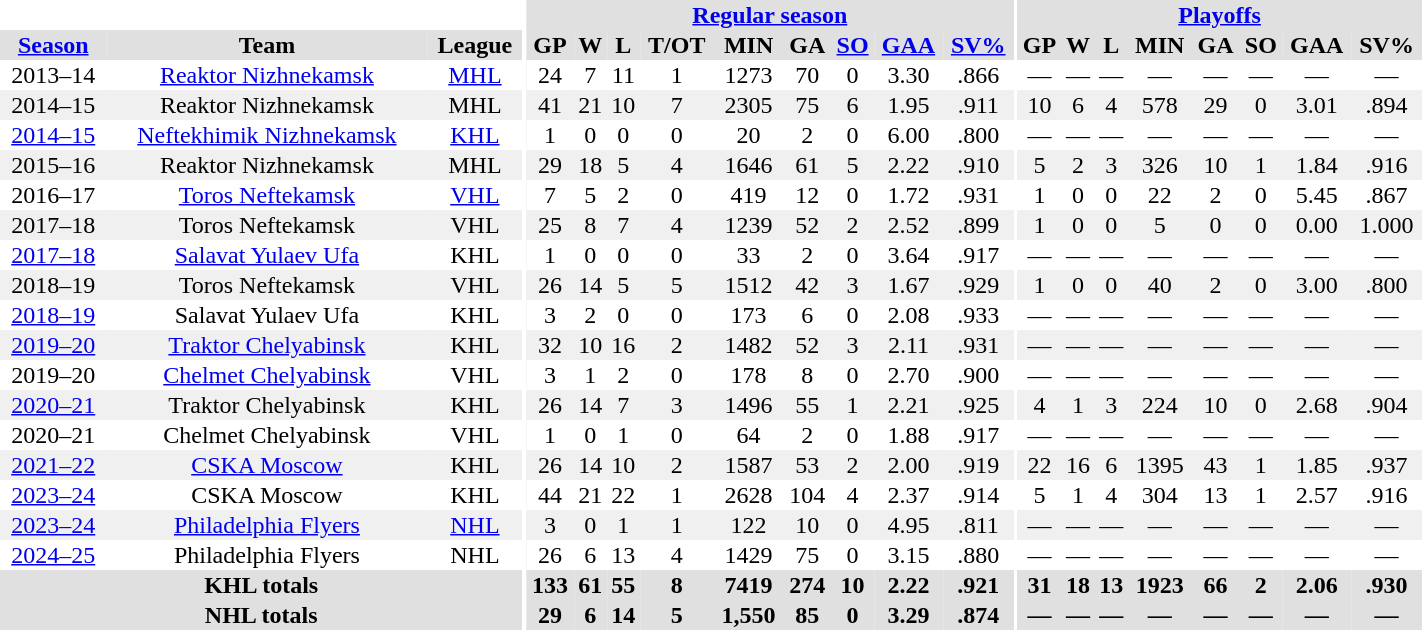<table border="0" cellpadding="1" cellspacing="0" style="text-align:center; width:75%">
<tr ALIGN="center" bgcolor="#e0e0e0">
<th align="center" colspan="3" bgcolor="#ffffff"></th>
<th align="center" rowspan="99" bgcolor="#ffffff"></th>
<th align="center" colspan="9" bgcolor="#e0e0e0"><a href='#'>Regular season</a></th>
<th align="center" rowspan="99" bgcolor="#ffffff"></th>
<th align="center" colspan="8" bgcolor="#e0e0e0"><a href='#'>Playoffs</a></th>
</tr>
<tr ALIGN="center" bgcolor="#e0e0e0">
<th><a href='#'>Season</a></th>
<th>Team</th>
<th>League</th>
<th>GP</th>
<th>W</th>
<th>L</th>
<th>T/OT</th>
<th>MIN</th>
<th>GA</th>
<th><a href='#'>SO</a></th>
<th><a href='#'>GAA</a></th>
<th><a href='#'>SV%</a></th>
<th>GP</th>
<th>W</th>
<th>L</th>
<th>MIN</th>
<th>GA</th>
<th>SO</th>
<th>GAA</th>
<th>SV%</th>
</tr>
<tr ALIGN="center">
<td>2013–14</td>
<td><a href='#'>Reaktor Nizhnekamsk</a></td>
<td><a href='#'>MHL</a></td>
<td>24</td>
<td>7</td>
<td>11</td>
<td>1</td>
<td>1273</td>
<td>70</td>
<td>0</td>
<td>3.30</td>
<td>.866</td>
<td>—</td>
<td>—</td>
<td>—</td>
<td>—</td>
<td>—</td>
<td>—</td>
<td>—</td>
<td>—</td>
</tr>
<tr ALIGN="center" bgcolor="#f0f0f0">
<td>2014–15</td>
<td>Reaktor Nizhnekamsk</td>
<td>MHL</td>
<td>41</td>
<td>21</td>
<td>10</td>
<td>7</td>
<td>2305</td>
<td>75</td>
<td>6</td>
<td>1.95</td>
<td>.911</td>
<td>10</td>
<td>6</td>
<td>4</td>
<td>578</td>
<td>29</td>
<td>0</td>
<td>3.01</td>
<td>.894</td>
</tr>
<tr ALIGN="center">
<td><a href='#'>2014–15</a></td>
<td><a href='#'>Neftekhimik Nizhnekamsk</a></td>
<td><a href='#'>KHL</a></td>
<td>1</td>
<td>0</td>
<td>0</td>
<td>0</td>
<td>20</td>
<td>2</td>
<td>0</td>
<td>6.00</td>
<td>.800</td>
<td>—</td>
<td>—</td>
<td>—</td>
<td>—</td>
<td>—</td>
<td>—</td>
<td>—</td>
<td>—</td>
</tr>
<tr ALIGN="center" bgcolor="#f0f0f0">
<td>2015–16</td>
<td>Reaktor Nizhnekamsk</td>
<td>MHL</td>
<td>29</td>
<td>18</td>
<td>5</td>
<td>4</td>
<td>1646</td>
<td>61</td>
<td>5</td>
<td>2.22</td>
<td>.910</td>
<td>5</td>
<td>2</td>
<td>3</td>
<td>326</td>
<td>10</td>
<td>1</td>
<td>1.84</td>
<td>.916</td>
</tr>
<tr ALIGN="center">
<td>2016–17</td>
<td><a href='#'>Toros Neftekamsk</a></td>
<td><a href='#'>VHL</a></td>
<td>7</td>
<td>5</td>
<td>2</td>
<td>0</td>
<td>419</td>
<td>12</td>
<td>0</td>
<td>1.72</td>
<td>.931</td>
<td>1</td>
<td>0</td>
<td>0</td>
<td>22</td>
<td>2</td>
<td>0</td>
<td>5.45</td>
<td>.867</td>
</tr>
<tr ALIGN="center" bgcolor="#f0f0f0">
<td>2017–18</td>
<td>Toros Neftekamsk</td>
<td>VHL</td>
<td>25</td>
<td>8</td>
<td>7</td>
<td>4</td>
<td>1239</td>
<td>52</td>
<td>2</td>
<td>2.52</td>
<td>.899</td>
<td>1</td>
<td>0</td>
<td>0</td>
<td>5</td>
<td>0</td>
<td>0</td>
<td>0.00</td>
<td>1.000</td>
</tr>
<tr ALIGN="center">
<td><a href='#'>2017–18</a></td>
<td><a href='#'>Salavat Yulaev Ufa</a></td>
<td>KHL</td>
<td>1</td>
<td>0</td>
<td>0</td>
<td>0</td>
<td>33</td>
<td>2</td>
<td>0</td>
<td>3.64</td>
<td>.917</td>
<td>—</td>
<td>—</td>
<td>—</td>
<td>—</td>
<td>—</td>
<td>—</td>
<td>—</td>
<td>—</td>
</tr>
<tr ALIGN="center" bgcolor="#f0f0f0">
<td>2018–19</td>
<td>Toros Neftekamsk</td>
<td>VHL</td>
<td>26</td>
<td>14</td>
<td>5</td>
<td>5</td>
<td>1512</td>
<td>42</td>
<td>3</td>
<td>1.67</td>
<td>.929</td>
<td>1</td>
<td>0</td>
<td>0</td>
<td>40</td>
<td>2</td>
<td>0</td>
<td>3.00</td>
<td>.800</td>
</tr>
<tr ALIGN="center">
<td><a href='#'>2018–19</a></td>
<td>Salavat Yulaev Ufa</td>
<td>KHL</td>
<td>3</td>
<td>2</td>
<td>0</td>
<td>0</td>
<td>173</td>
<td>6</td>
<td>0</td>
<td>2.08</td>
<td>.933</td>
<td>—</td>
<td>—</td>
<td>—</td>
<td>—</td>
<td>—</td>
<td>—</td>
<td>—</td>
<td>—</td>
</tr>
<tr ALIGN="center" bgcolor="#f0f0f0">
<td><a href='#'>2019–20</a></td>
<td><a href='#'>Traktor Chelyabinsk</a></td>
<td>KHL</td>
<td>32</td>
<td>10</td>
<td>16</td>
<td>2</td>
<td>1482</td>
<td>52</td>
<td>3</td>
<td>2.11</td>
<td>.931</td>
<td>—</td>
<td>—</td>
<td>—</td>
<td>—</td>
<td>—</td>
<td>—</td>
<td>—</td>
<td>—</td>
</tr>
<tr ALIGN="center">
<td>2019–20</td>
<td><a href='#'>Chelmet Chelyabinsk</a></td>
<td>VHL</td>
<td>3</td>
<td>1</td>
<td>2</td>
<td>0</td>
<td>178</td>
<td>8</td>
<td>0</td>
<td>2.70</td>
<td>.900</td>
<td>—</td>
<td>—</td>
<td>—</td>
<td>—</td>
<td>—</td>
<td>—</td>
<td>—</td>
<td>—</td>
</tr>
<tr ALIGN="center" bgcolor="#f0f0f0">
<td><a href='#'>2020–21</a></td>
<td>Traktor Chelyabinsk</td>
<td>KHL</td>
<td>26</td>
<td>14</td>
<td>7</td>
<td>3</td>
<td>1496</td>
<td>55</td>
<td>1</td>
<td>2.21</td>
<td>.925</td>
<td>4</td>
<td>1</td>
<td>3</td>
<td>224</td>
<td>10</td>
<td>0</td>
<td>2.68</td>
<td>.904</td>
</tr>
<tr ALIGN="center">
<td>2020–21</td>
<td>Chelmet Chelyabinsk</td>
<td>VHL</td>
<td>1</td>
<td>0</td>
<td>1</td>
<td>0</td>
<td>64</td>
<td>2</td>
<td>0</td>
<td>1.88</td>
<td>.917</td>
<td>—</td>
<td>—</td>
<td>—</td>
<td>—</td>
<td>—</td>
<td>—</td>
<td>—</td>
<td>—</td>
</tr>
<tr ALIGN="center" bgcolor="#f0f0f0">
<td><a href='#'>2021–22</a></td>
<td><a href='#'>CSKA Moscow</a></td>
<td>KHL</td>
<td>26</td>
<td>14</td>
<td>10</td>
<td>2</td>
<td>1587</td>
<td>53</td>
<td>2</td>
<td>2.00</td>
<td>.919</td>
<td>22</td>
<td>16</td>
<td>6</td>
<td>1395</td>
<td>43</td>
<td>1</td>
<td>1.85</td>
<td>.937</td>
</tr>
<tr ALIGN="center">
<td><a href='#'>2023–24</a></td>
<td>CSKA Moscow</td>
<td>KHL</td>
<td>44</td>
<td>21</td>
<td>22</td>
<td>1</td>
<td>2628</td>
<td>104</td>
<td>4</td>
<td>2.37</td>
<td>.914</td>
<td>5</td>
<td>1</td>
<td>4</td>
<td>304</td>
<td>13</td>
<td>1</td>
<td>2.57</td>
<td>.916</td>
</tr>
<tr ALIGN="center" bgcolor="#f0f0f0">
<td><a href='#'>2023–24</a></td>
<td><a href='#'>Philadelphia Flyers</a></td>
<td><a href='#'>NHL</a></td>
<td>3</td>
<td>0</td>
<td>1</td>
<td>1</td>
<td>122</td>
<td>10</td>
<td>0</td>
<td>4.95</td>
<td>.811</td>
<td>—</td>
<td>—</td>
<td>—</td>
<td>—</td>
<td>—</td>
<td>—</td>
<td>—</td>
<td>—</td>
</tr>
<tr ALIGN="center">
<td><a href='#'>2024–25</a></td>
<td>Philadelphia Flyers</td>
<td>NHL</td>
<td>26</td>
<td>6</td>
<td>13</td>
<td>4</td>
<td>1429</td>
<td>75</td>
<td>0</td>
<td>3.15</td>
<td>.880</td>
<td>—</td>
<td>—</td>
<td>—</td>
<td>—</td>
<td>—</td>
<td>—</td>
<td>—</td>
<td>—</td>
</tr>
<tr ALIGN="center" bgcolor="#e0e0e0">
<th colspan="3" align="center">KHL totals</th>
<th>133</th>
<th>61</th>
<th>55</th>
<th>8</th>
<th>7419</th>
<th>274</th>
<th>10</th>
<th>2.22</th>
<th>.921</th>
<th>31</th>
<th>18</th>
<th>13</th>
<th>1923</th>
<th>66</th>
<th>2</th>
<th>2.06</th>
<th>.930</th>
</tr>
<tr ALIGN="center" bgcolor="#e0e0e0">
<th colspan="3" align="center">NHL totals</th>
<th>29</th>
<th>6</th>
<th>14</th>
<th>5</th>
<th>1,550</th>
<th>85</th>
<th>0</th>
<th>3.29</th>
<th>.874</th>
<th>—</th>
<th>—</th>
<th>—</th>
<th>—</th>
<th>—</th>
<th>—</th>
<th>—</th>
<th>—</th>
</tr>
</table>
